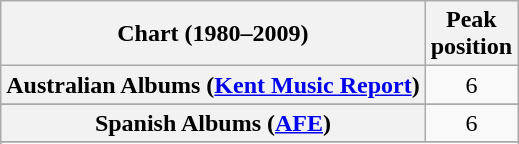<table class="wikitable sortable plainrowheaders" style="text-align:center">
<tr>
<th scope="col">Chart (1980–2009)</th>
<th scope="col">Peak<br>position</th>
</tr>
<tr>
<th scope="row">Australian Albums (<a href='#'>Kent Music Report</a>)</th>
<td>6</td>
</tr>
<tr>
</tr>
<tr>
</tr>
<tr>
</tr>
<tr>
</tr>
<tr>
</tr>
<tr>
</tr>
<tr>
</tr>
<tr>
<th scope="row">Spanish Albums (<a href='#'>AFE</a>)</th>
<td>6</td>
</tr>
<tr>
</tr>
<tr>
</tr>
<tr>
</tr>
<tr>
</tr>
</table>
